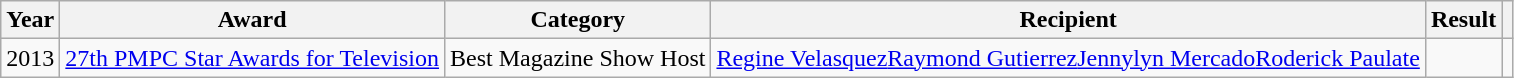<table class="wikitable">
<tr>
<th>Year</th>
<th>Award</th>
<th>Category</th>
<th>Recipient</th>
<th>Result</th>
<th></th>
</tr>
<tr>
<td>2013</td>
<td><a href='#'>27th PMPC Star Awards for Television</a></td>
<td>Best Magazine Show Host</td>
<td><a href='#'>Regine Velasquez</a><a href='#'>Raymond Gutierrez</a><a href='#'>Jennylyn Mercado</a><a href='#'>Roderick Paulate</a></td>
<td></td>
<td></td>
</tr>
</table>
